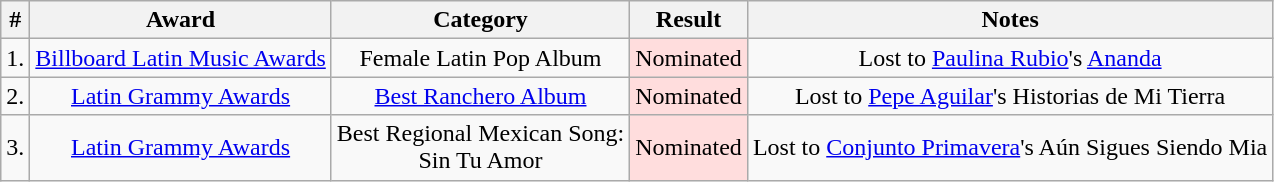<table class="wikitable">
<tr>
<th>#</th>
<th>Award</th>
<th>Category</th>
<th>Result</th>
<th>Notes</th>
</tr>
<tr>
<td>1.</td>
<td style="text-align:center;"><a href='#'>Billboard Latin Music Awards</a></td>
<td style="text-align:center;">Female Latin Pop Album</td>
<td style="background:#fdd;">Nominated</td>
<td style="text-align:center;">Lost to <a href='#'>Paulina Rubio</a>'s <a href='#'>Ananda</a></td>
</tr>
<tr>
<td>2.</td>
<td style="text-align:center;"><a href='#'>Latin Grammy Awards</a></td>
<td style="text-align:center;"><a href='#'>Best Ranchero Album</a></td>
<td style="background:#fdd;">Nominated </td>
<td style="text-align:center;">Lost to <a href='#'>Pepe Aguilar</a>'s Historias de Mi Tierra</td>
</tr>
<tr>
<td>3.</td>
<td style="text-align:center;"><a href='#'>Latin Grammy Awards</a></td>
<td style="text-align:center;">Best Regional Mexican Song:<br>Sin Tu Amor</td>
<td style="background:#fdd;">Nominated </td>
<td style="text-align:center;">Lost to <a href='#'>Conjunto Primavera</a>'s Aún Sigues Siendo Mia</td>
</tr>
</table>
